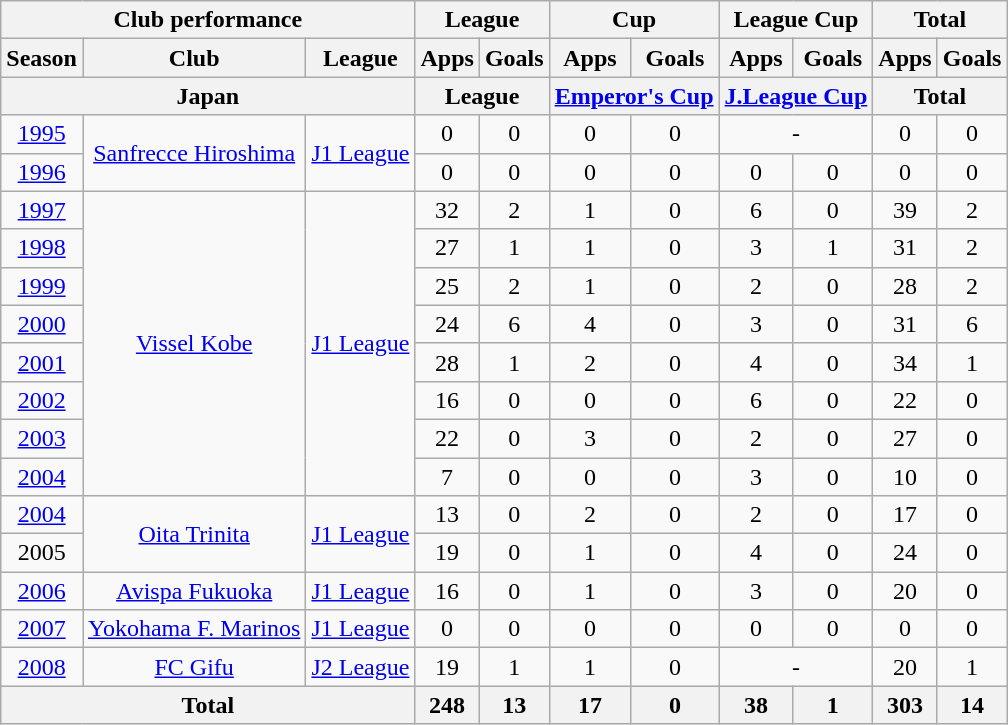<table class="wikitable" style="text-align:center;">
<tr>
<th colspan=3>Club performance</th>
<th colspan=2>League</th>
<th colspan=2>Cup</th>
<th colspan=2>League Cup</th>
<th colspan=2>Total</th>
</tr>
<tr>
<th>Season</th>
<th>Club</th>
<th>League</th>
<th>Apps</th>
<th>Goals</th>
<th>Apps</th>
<th>Goals</th>
<th>Apps</th>
<th>Goals</th>
<th>Apps</th>
<th>Goals</th>
</tr>
<tr>
<th colspan=3>Japan</th>
<th colspan=2>League</th>
<th colspan=2><a href='#'>Emperor's Cup</a></th>
<th colspan=2><a href='#'>J.League Cup</a></th>
<th colspan=2>Total</th>
</tr>
<tr>
<td><a href='#'>1995</a></td>
<td rowspan="2"><a href='#'>Sanfrecce Hiroshima</a></td>
<td rowspan="2"><a href='#'>J1 League</a></td>
<td>0</td>
<td>0</td>
<td>0</td>
<td>0</td>
<td colspan="2">-</td>
<td>0</td>
<td>0</td>
</tr>
<tr>
<td><a href='#'>1996</a></td>
<td>0</td>
<td>0</td>
<td>0</td>
<td>0</td>
<td>0</td>
<td>0</td>
<td>0</td>
<td>0</td>
</tr>
<tr>
<td><a href='#'>1997</a></td>
<td rowspan="8"><a href='#'>Vissel Kobe</a></td>
<td rowspan="8"><a href='#'>J1 League</a></td>
<td>32</td>
<td>2</td>
<td>1</td>
<td>0</td>
<td>6</td>
<td>0</td>
<td>39</td>
<td>2</td>
</tr>
<tr>
<td><a href='#'>1998</a></td>
<td>27</td>
<td>1</td>
<td>1</td>
<td>0</td>
<td>3</td>
<td>1</td>
<td>31</td>
<td>2</td>
</tr>
<tr>
<td><a href='#'>1999</a></td>
<td>25</td>
<td>2</td>
<td>1</td>
<td>0</td>
<td>2</td>
<td>0</td>
<td>28</td>
<td>2</td>
</tr>
<tr>
<td><a href='#'>2000</a></td>
<td>24</td>
<td>6</td>
<td>4</td>
<td>0</td>
<td>3</td>
<td>0</td>
<td>31</td>
<td>6</td>
</tr>
<tr>
<td><a href='#'>2001</a></td>
<td>28</td>
<td>1</td>
<td>2</td>
<td>0</td>
<td>4</td>
<td>0</td>
<td>34</td>
<td>1</td>
</tr>
<tr>
<td><a href='#'>2002</a></td>
<td>16</td>
<td>0</td>
<td>0</td>
<td>0</td>
<td>6</td>
<td>0</td>
<td>22</td>
<td>0</td>
</tr>
<tr>
<td><a href='#'>2003</a></td>
<td>22</td>
<td>0</td>
<td>3</td>
<td>0</td>
<td>2</td>
<td>0</td>
<td>27</td>
<td>0</td>
</tr>
<tr>
<td><a href='#'>2004</a></td>
<td>7</td>
<td>0</td>
<td>0</td>
<td>0</td>
<td>3</td>
<td>0</td>
<td>10</td>
<td>0</td>
</tr>
<tr>
<td><a href='#'>2004</a></td>
<td rowspan="2"><a href='#'>Oita Trinita</a></td>
<td rowspan="2"><a href='#'>J1 League</a></td>
<td>13</td>
<td>0</td>
<td>2</td>
<td>0</td>
<td>2</td>
<td>0</td>
<td>17</td>
<td>0</td>
</tr>
<tr>
<td>2005</td>
<td>19</td>
<td>0</td>
<td>1</td>
<td>0</td>
<td>4</td>
<td>0</td>
<td>24</td>
<td>0</td>
</tr>
<tr>
<td><a href='#'>2006</a></td>
<td><a href='#'>Avispa Fukuoka</a></td>
<td><a href='#'>J1 League</a></td>
<td>16</td>
<td>0</td>
<td>1</td>
<td>0</td>
<td>3</td>
<td>0</td>
<td>20</td>
<td>0</td>
</tr>
<tr>
<td><a href='#'>2007</a></td>
<td><a href='#'>Yokohama F. Marinos</a></td>
<td><a href='#'>J1 League</a></td>
<td>0</td>
<td>0</td>
<td>0</td>
<td>0</td>
<td>0</td>
<td>0</td>
<td>0</td>
<td>0</td>
</tr>
<tr>
<td><a href='#'>2008</a></td>
<td><a href='#'>FC Gifu</a></td>
<td><a href='#'>J2 League</a></td>
<td>19</td>
<td>1</td>
<td>1</td>
<td>0</td>
<td colspan="2">-</td>
<td>20</td>
<td>1</td>
</tr>
<tr>
<th colspan=3>Total</th>
<th>248</th>
<th>13</th>
<th>17</th>
<th>0</th>
<th>38</th>
<th>1</th>
<th>303</th>
<th>14</th>
</tr>
</table>
